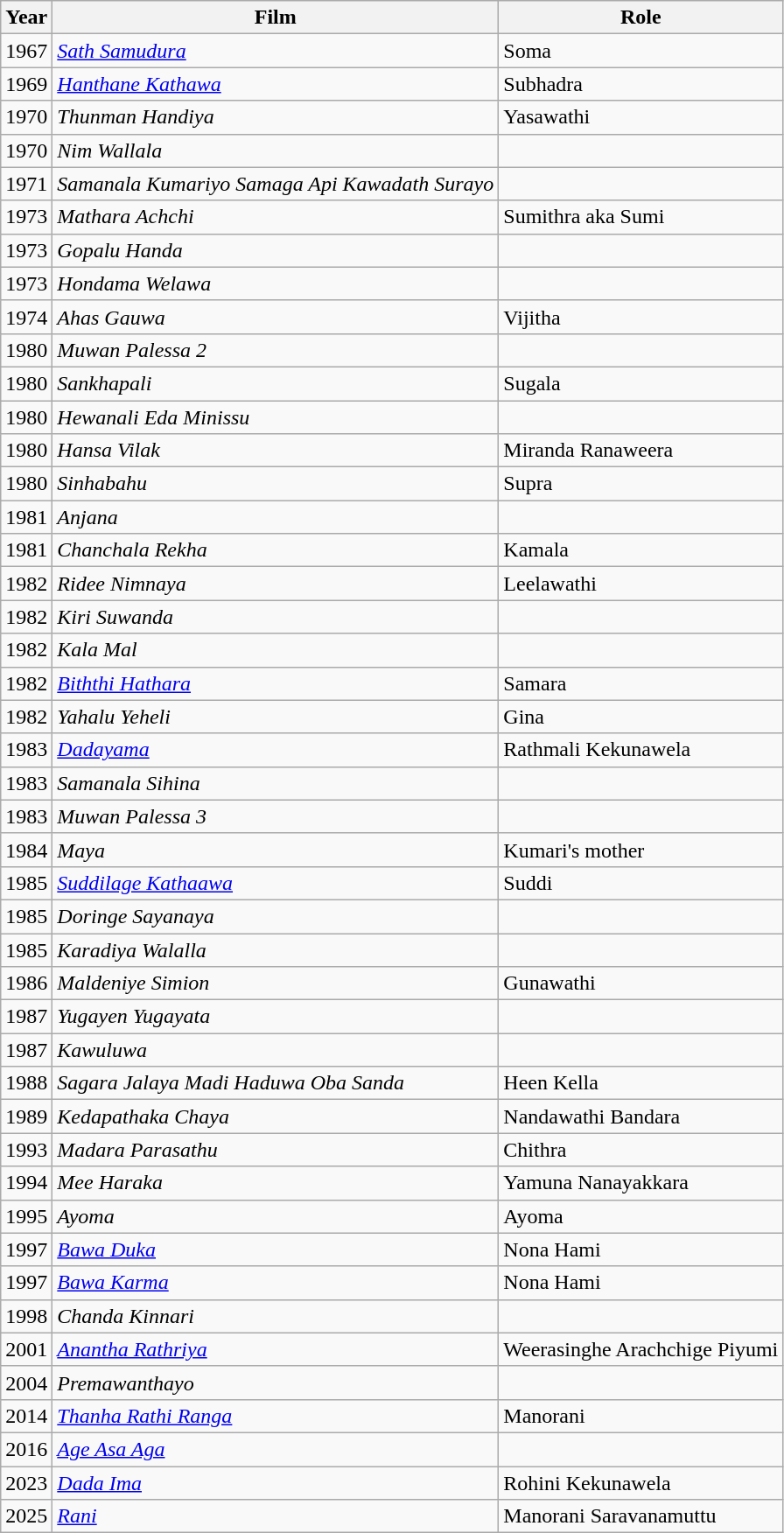<table class="wikitable">
<tr>
<th>Year</th>
<th>Film</th>
<th>Role</th>
</tr>
<tr>
<td>1967</td>
<td><em><a href='#'>Sath Samudura</a></em></td>
<td>Soma </td>
</tr>
<tr>
<td>1969</td>
<td><em><a href='#'>Hanthane Kathawa</a></em></td>
<td>Subhadra </td>
</tr>
<tr>
<td>1970</td>
<td><em>Thunman Handiya</em></td>
<td>Yasawathi</td>
</tr>
<tr>
<td>1970</td>
<td><em>Nim Wallala</em></td>
<td></td>
</tr>
<tr>
<td>1971</td>
<td><em>Samanala Kumariyo Samaga Api Kawadath Surayo</em></td>
<td></td>
</tr>
<tr>
<td>1973</td>
<td><em>Mathara Achchi</em></td>
<td>Sumithra aka Sumi</td>
</tr>
<tr>
<td>1973</td>
<td><em>Gopalu Handa</em></td>
<td></td>
</tr>
<tr>
<td>1973</td>
<td><em>Hondama Welawa</em></td>
<td></td>
</tr>
<tr>
<td>1974</td>
<td><em>Ahas Gauwa</em></td>
<td>Vijitha</td>
</tr>
<tr>
<td>1980</td>
<td><em>Muwan Palessa 2</em></td>
<td></td>
</tr>
<tr>
<td>1980</td>
<td><em>Sankhapali</em></td>
<td>Sugala</td>
</tr>
<tr>
<td>1980</td>
<td><em>Hewanali Eda Minissu</em></td>
<td></td>
</tr>
<tr>
<td>1980</td>
<td><em>Hansa Vilak</em></td>
<td>Miranda Ranaweera </td>
</tr>
<tr>
<td>1980</td>
<td><em>Sinhabahu</em></td>
<td>Supra</td>
</tr>
<tr>
<td>1981</td>
<td><em>Anjana</em></td>
<td></td>
</tr>
<tr>
<td>1981</td>
<td><em>Chanchala Rekha</em></td>
<td>Kamala</td>
</tr>
<tr>
<td>1982</td>
<td><em>Ridee Nimnaya</em></td>
<td>Leelawathi</td>
</tr>
<tr>
<td>1982</td>
<td><em>Kiri Suwanda</em></td>
<td></td>
</tr>
<tr>
<td>1982</td>
<td><em>Kala Mal</em></td>
<td></td>
</tr>
<tr>
<td>1982</td>
<td><em><a href='#'>Biththi Hathara</a></em></td>
<td>Samara</td>
</tr>
<tr>
<td>1982</td>
<td><em>Yahalu Yeheli</em></td>
<td>Gina</td>
</tr>
<tr>
<td>1983</td>
<td><em><a href='#'>Dadayama</a></em></td>
<td>Rathmali Kekunawela </td>
</tr>
<tr>
<td>1983</td>
<td><em>Samanala Sihina</em></td>
<td></td>
</tr>
<tr>
<td>1983</td>
<td><em>Muwan Palessa 3</em></td>
<td></td>
</tr>
<tr>
<td>1984</td>
<td><em>Maya</em></td>
<td>Kumari's mother </td>
</tr>
<tr>
<td>1985</td>
<td><em><a href='#'>Suddilage Kathaawa</a></em></td>
<td>Suddi </td>
</tr>
<tr>
<td>1985</td>
<td><em>Doringe Sayanaya</em></td>
<td></td>
</tr>
<tr>
<td>1985</td>
<td><em>Karadiya Walalla</em></td>
<td></td>
</tr>
<tr>
<td>1986</td>
<td><em>Maldeniye Simion</em></td>
<td>Gunawathi </td>
</tr>
<tr>
<td>1987</td>
<td><em>Yugayen Yugayata</em></td>
<td></td>
</tr>
<tr>
<td>1987</td>
<td><em>Kawuluwa</em></td>
<td></td>
</tr>
<tr>
<td>1988</td>
<td><em>Sagara Jalaya Madi Haduwa Oba Sanda</em></td>
<td>Heen Kella</td>
</tr>
<tr>
<td>1989</td>
<td><em>Kedapathaka Chaya</em></td>
<td>Nandawathi Bandara</td>
</tr>
<tr>
<td>1993</td>
<td><em>Madara Parasathu</em></td>
<td>Chithra</td>
</tr>
<tr>
<td>1994</td>
<td><em>Mee Haraka</em></td>
<td>Yamuna Nanayakkara</td>
</tr>
<tr>
<td>1995</td>
<td><em>Ayoma</em></td>
<td>Ayoma</td>
</tr>
<tr>
<td>1997</td>
<td><em><a href='#'>Bawa Duka</a></em></td>
<td>Nona Hami</td>
</tr>
<tr>
<td>1997</td>
<td><em><a href='#'>Bawa Karma</a></em></td>
<td>Nona Hami</td>
</tr>
<tr>
<td>1998</td>
<td><em>Chanda Kinnari</em></td>
<td></td>
</tr>
<tr>
<td>2001</td>
<td><em><a href='#'>Anantha Rathriya</a></em></td>
<td>Weerasinghe Arachchige Piyumi</td>
</tr>
<tr>
<td>2004</td>
<td><em>Premawanthayo</em></td>
<td></td>
</tr>
<tr>
<td>2014</td>
<td><em><a href='#'>Thanha Rathi Ranga</a></em></td>
<td>Manorani</td>
</tr>
<tr>
<td>2016</td>
<td><em><a href='#'>Age Asa Aga</a></em></td>
<td></td>
</tr>
<tr>
<td>2023</td>
<td><em><a href='#'>Dada Ima</a></em></td>
<td>Rohini Kekunawela</td>
</tr>
<tr>
<td>2025</td>
<td><em><a href='#'>Rani</a></em></td>
<td>Manorani Saravanamuttu</td>
</tr>
</table>
